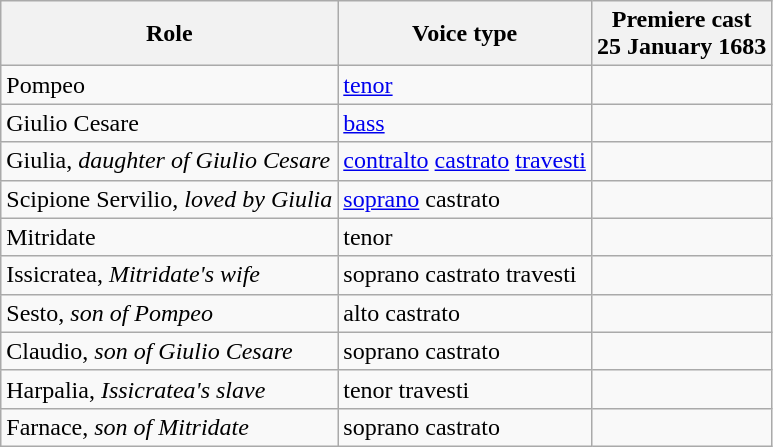<table class="wikitable">
<tr>
<th>Role</th>
<th>Voice type</th>
<th>Premiere cast<br>25 January 1683</th>
</tr>
<tr>
<td>Pompeo</td>
<td><a href='#'>tenor</a></td>
<td></td>
</tr>
<tr>
<td>Giulio Cesare</td>
<td><a href='#'>bass</a></td>
<td></td>
</tr>
<tr>
<td>Giulia, <em>daughter of Giulio Cesare</em></td>
<td><a href='#'>contralto</a> <a href='#'>castrato</a> <a href='#'>travesti</a></td>
<td></td>
</tr>
<tr>
<td>Scipione Servilio, <em>loved by Giulia</em></td>
<td><a href='#'>soprano</a> castrato</td>
<td></td>
</tr>
<tr>
<td>Mitridate</td>
<td>tenor</td>
<td></td>
</tr>
<tr>
<td>Issicratea, <em>Mitridate's wife</em></td>
<td>soprano castrato travesti</td>
<td></td>
</tr>
<tr>
<td>Sesto, <em>son of Pompeo</em></td>
<td>alto castrato</td>
<td></td>
</tr>
<tr>
<td>Claudio, <em>son of Giulio Cesare</em></td>
<td>soprano castrato</td>
<td></td>
</tr>
<tr>
<td>Harpalia, <em>Issicratea's slave</em></td>
<td>tenor travesti</td>
<td></td>
</tr>
<tr>
<td>Farnace, <em>son of Mitridate</em></td>
<td>soprano castrato</td>
<td></td>
</tr>
</table>
